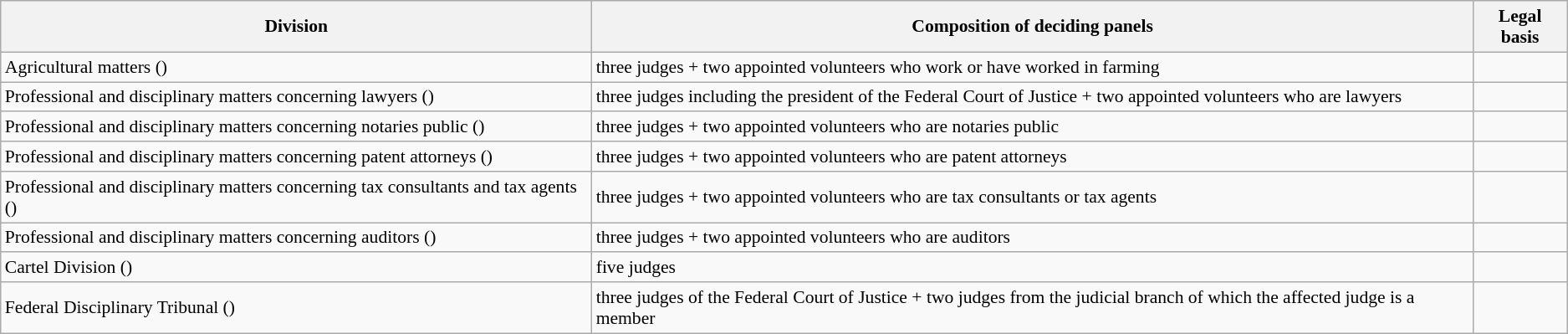<table class="wikitable" style="font-size: 90%">
<tr>
<th>Division</th>
<th>Composition of deciding panels</th>
<th>Legal basis</th>
</tr>
<tr>
<td>Agricultural matters ()</td>
<td>three judges + two appointed volunteers who work or have worked in farming</td>
<td></td>
</tr>
<tr>
<td>Professional and disciplinary matters concerning lawyers ()</td>
<td>three judges including the president of the Federal Court of Justice + two appointed volunteers who are lawyers</td>
<td></td>
</tr>
<tr>
<td>Professional and disciplinary matters concerning notaries public ()</td>
<td>three judges + two appointed volunteers who are notaries public</td>
<td></td>
</tr>
<tr>
<td>Professional and disciplinary matters concerning patent attorneys ()</td>
<td>three judges + two appointed volunteers who are patent attorneys</td>
<td></td>
</tr>
<tr>
<td>Professional and disciplinary matters concerning tax consultants and tax agents ()</td>
<td>three judges + two appointed volunteers who are tax consultants or tax agents</td>
<td></td>
</tr>
<tr>
<td>Professional and disciplinary matters concerning auditors ()</td>
<td>three judges + two appointed volunteers who are auditors</td>
<td></td>
</tr>
<tr>
<td>Cartel Division ()</td>
<td>five judges</td>
<td></td>
</tr>
<tr>
<td>Federal Disciplinary Tribunal ()</td>
<td>three judges of the Federal Court of Justice + two judges from the judicial branch of which the affected judge is a member</td>
<td></td>
</tr>
</table>
